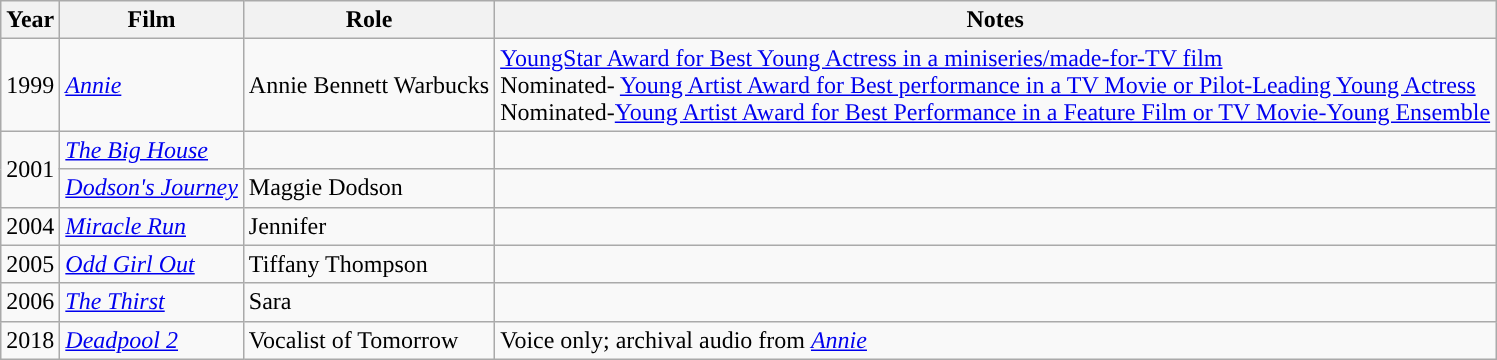<table class="wikitable">
<tr>
<th>Year</th>
<th>Film</th>
<th>Role</th>
<th>Notes</th>
</tr>
<tr>
<td>1999</td>
<td><em><a href='#'>Annie</a></em></td>
<td>Annie Bennett Warbucks</td>
<td><a href='#'>YoungStar Award for Best Young Actress in a miniseries/made-for-TV film</a><br>Nominated- <a href='#'>Young Artist Award for Best performance in a TV Movie or Pilot-Leading Young Actress</a><br>Nominated-<a href='#'>Young Artist Award for Best Performance in a Feature Film or TV Movie-Young Ensemble</a></td>
</tr>
<tr>
<td rowspan="2">2001</td>
<td><em><a href='#'>The Big House</a></em></td>
<td></td>
<td></td>
</tr>
<tr>
<td><em><a href='#'>Dodson's Journey</a></em></td>
<td>Maggie Dodson</td>
<td></td>
</tr>
<tr>
<td>2004</td>
<td><em><a href='#'>Miracle Run</a></em></td>
<td>Jennifer</td>
<td></td>
</tr>
<tr>
<td>2005</td>
<td><em><a href='#'>Odd Girl Out</a></em></td>
<td>Tiffany Thompson</td>
<td></td>
</tr>
<tr>
<td>2006</td>
<td><em><a href='#'>The Thirst</a></em></td>
<td>Sara</td>
<td></td>
</tr>
<tr>
<td>2018</td>
<td><em><a href='#'>Deadpool 2</a></em></td>
<td>Vocalist of Tomorrow</td>
<td>Voice only; archival audio from <em><a href='#'>Annie</a></em></td>
</tr>
</table>
